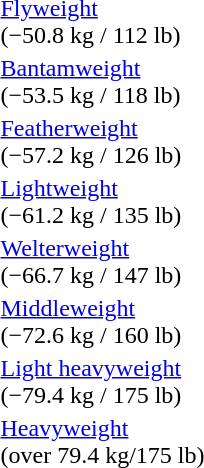<table>
<tr valign="top">
<td><a href='#'>Flyweight</a><br>(−50.8 kg / 112 lb)<br></td>
<td></td>
<td></td>
<td></td>
</tr>
<tr valign="top">
<td><a href='#'>Bantamweight</a><br>(−53.5 kg / 118 lb)<br></td>
<td></td>
<td></td>
<td></td>
</tr>
<tr valign="top">
<td><a href='#'>Featherweight</a><br>(−57.2 kg / 126 lb)<br></td>
<td></td>
<td></td>
<td></td>
</tr>
<tr valign="top">
<td><a href='#'>Lightweight</a><br>(−61.2 kg / 135 lb)<br></td>
<td></td>
<td></td>
<td></td>
</tr>
<tr valign="top">
<td><a href='#'>Welterweight</a><br>(−66.7 kg / 147 lb)<br></td>
<td></td>
<td></td>
<td></td>
</tr>
<tr valign="top">
<td><a href='#'>Middleweight</a><br>(−72.6 kg / 160 lb)<br></td>
<td></td>
<td></td>
<td></td>
</tr>
<tr valign="top">
<td><a href='#'>Light heavyweight</a><br>(−79.4 kg / 175 lb)<br></td>
<td></td>
<td></td>
<td></td>
</tr>
<tr valign="top">
<td><a href='#'>Heavyweight</a><br>(over 79.4 kg/175 lb)<br></td>
<td></td>
<td></td>
<td></td>
</tr>
</table>
